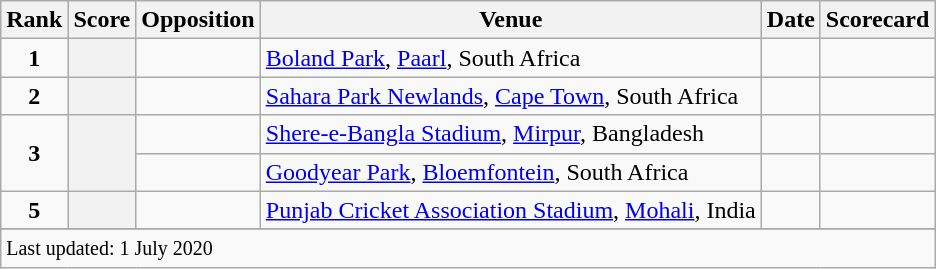<table class="wikitable plainrowheaders sortable">
<tr>
<th scope=col>Rank</th>
<th scope=col>Score</th>
<th scope=col>Opposition</th>
<th scope=col>Venue</th>
<th scope=col>Date</th>
<th scope=col>Scorecard</th>
</tr>
<tr>
<td align=center><strong>1</strong></td>
<th scope=row style=text-align:center;></th>
<td></td>
<td><a href='#'>Boland Park</a>, <a href='#'>Paarl</a>, South Africa</td>
<td></td>
<td></td>
</tr>
<tr>
<td align=center><strong>2</strong></td>
<th scope=row style=text-align:center;></th>
<td></td>
<td><a href='#'>Sahara Park Newlands</a>, <a href='#'>Cape Town</a>, South Africa</td>
<td></td>
<td></td>
</tr>
<tr>
<td align=center rowspan=2><strong>3</strong></td>
<th scope=row style=text-align:center; rowspan=2></th>
<td></td>
<td><a href='#'>Shere-e-Bangla Stadium</a>, <a href='#'>Mirpur</a>, Bangladesh</td>
<td> </td>
<td></td>
</tr>
<tr>
<td></td>
<td><a href='#'>Goodyear Park</a>, <a href='#'>Bloemfontein</a>, South Africa</td>
<td></td>
<td></td>
</tr>
<tr>
<td align=center><strong>5</strong></td>
<th scope=row style=text-align:center;></th>
<td></td>
<td><a href='#'>Punjab Cricket Association Stadium</a>, <a href='#'>Mohali</a>, India</td>
<td></td>
<td></td>
</tr>
<tr>
</tr>
<tr class=sortbottom>
<td colspan=6><small>Last updated: 1 July 2020</small></td>
</tr>
</table>
